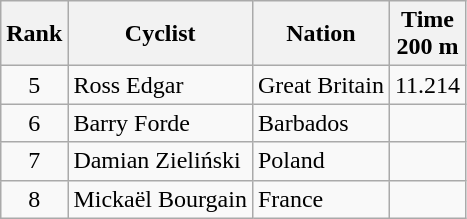<table class="wikitable sortable" style="text-align:center">
<tr>
<th>Rank</th>
<th>Cyclist</th>
<th>Nation</th>
<th>Time<br>200 m</th>
</tr>
<tr>
<td>5</td>
<td align=left>Ross Edgar</td>
<td align=left>Great Britain</td>
<td>11.214</td>
</tr>
<tr>
<td>6</td>
<td align=left>Barry Forde</td>
<td align=left>Barbados</td>
<td></td>
</tr>
<tr>
<td>7</td>
<td align=left>Damian Zieliński</td>
<td align=left>Poland</td>
<td></td>
</tr>
<tr>
<td>8</td>
<td align=left>Mickaël Bourgain</td>
<td align=left>France</td>
<td></td>
</tr>
</table>
